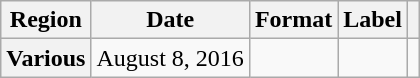<table class="wikitable plainrowheaders">
<tr>
<th scope="col">Region</th>
<th scope="col">Date</th>
<th scope="col">Format</th>
<th scope="col">Label</th>
<th scope="col"></th>
</tr>
<tr>
<th scope="row">Various</th>
<td>August 8, 2016</td>
<td></td>
<td scope="row"></td>
<td align="center"></td>
</tr>
</table>
